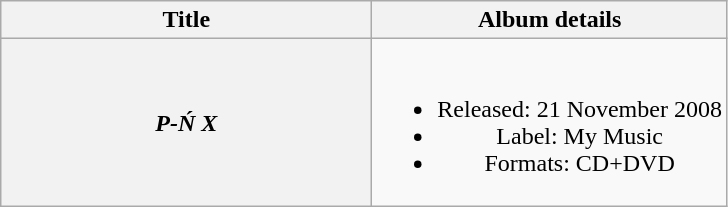<table class="wikitable plainrowheaders" style="text-align:center;">
<tr>
<th scope="col" style="width:15em;">Title</th>
<th scope="col">Album details</th>
</tr>
<tr>
<th scope="row"><em>P-Ń X</em></th>
<td><br><ul><li>Released: 21 November 2008</li><li>Label: My Music</li><li>Formats: CD+DVD</li></ul></td>
</tr>
</table>
